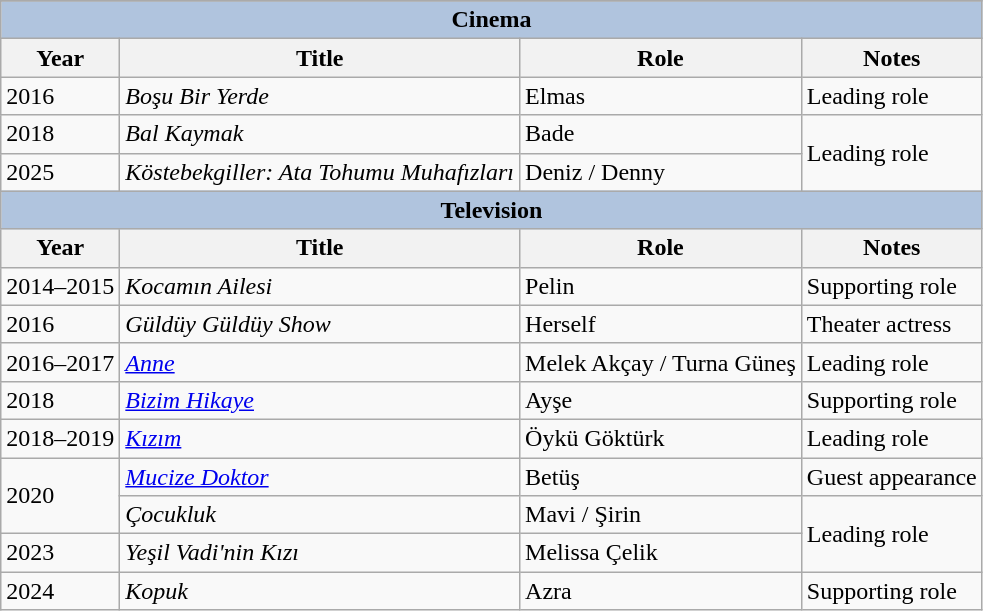<table class="wikitable">
<tr bgcolor="#B0C4DE" align="center">
</tr>
<tr>
<th colspan="4" style="background:LightSteelBlue">Cinema</th>
</tr>
<tr>
<th>Year</th>
<th>Title</th>
<th>Role</th>
<th>Notes</th>
</tr>
<tr>
<td>2016</td>
<td><em>Boşu Bir Yerde</em></td>
<td>Elmas</td>
<td>Leading role</td>
</tr>
<tr>
<td>2018</td>
<td><em>Bal Kaymak</em></td>
<td>Bade</td>
<td rowspan='2'>Leading role</td>
</tr>
<tr>
<td>2025</td>
<td><em>Köstebekgiller: Ata Tohumu Muhafızları</em></td>
<td>Deniz / Denny</td>
</tr>
<tr>
<th colspan="4" style="background:LightSteelBlue">Television</th>
</tr>
<tr>
<th>Year</th>
<th>Title</th>
<th>Role</th>
<th>Notes</th>
</tr>
<tr>
<td>2014–2015</td>
<td><em>Kocamın Ailesi</em></td>
<td>Pelin</td>
<td>Supporting role</td>
</tr>
<tr>
<td>2016</td>
<td><em>Güldüy Güldüy Show</em></td>
<td>Herself</td>
<td>Theater actress</td>
</tr>
<tr>
<td>2016–2017</td>
<td><em><a href='#'>Anne</a></em></td>
<td>Melek Akçay / Turna Güneş</td>
<td>Leading role </td>
</tr>
<tr>
<td>2018</td>
<td><em><a href='#'>Bizim Hikaye</a></em></td>
<td>Ayşe</td>
<td>Supporting role</td>
</tr>
<tr>
<td>2018–2019</td>
<td><em><a href='#'>Kızım</a></em></td>
<td>Öykü Göktürk</td>
<td>Leading role</td>
</tr>
<tr>
<td rowspan='2'>2020</td>
<td><em><a href='#'>Mucize Doktor</a></em></td>
<td>Betüş</td>
<td>Guest appearance</td>
</tr>
<tr>
<td><em>Çocukluk</em></td>
<td>Mavi / Şirin</td>
<td rowspan='2'>Leading role</td>
</tr>
<tr>
<td>2023</td>
<td><em>Yeşil Vadi'nin Kızı</em></td>
<td>Melissa Çelik</td>
</tr>
<tr>
<td>2024</td>
<td><em>Kopuk</em></td>
<td>Azra</td>
<td>Supporting role</td>
</tr>
</table>
